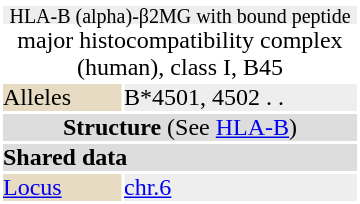<table id="drugInfoBox" style="float: right; clear: right; margin: 0 0 0.5em 1em; background: #ffffff;" class="toccolours" border=0 cellpadding=0 align="right" width="240px">
<tr align="center">
<td colspan="3"></td>
</tr>
<tr style="text-align: center; line-height: 0.75;background:#eeeeee">
<td colspan="3" color="white"><small>HLA-B (alpha)-β2MG with bound peptide</small></td>
</tr>
<tr>
<td align="center" colspan="3"><div>major histocompatibility complex (human), class I, B45</div></td>
</tr>
<tr>
<td bgcolor="#e7dcc3">Alleles</td>
<td colspan = 2  bgcolor="#eeeeee">B*4501, 4502 . .</td>
</tr>
<tr align="center">
<td colspan="3" bgcolor="#dddddd"><strong>Structure</strong> (See <a href='#'>HLA-B</a>)</td>
</tr>
<tr>
<td colspan="2" bgcolor="#dddddd"><strong>Shared data</strong></td>
</tr>
<tr>
<td bgcolor="#e7dcc3"><a href='#'>Locus</a></td>
<td bgcolor="#eeeeee"><a href='#'>chr.6</a> <em></em></td>
</tr>
</table>
